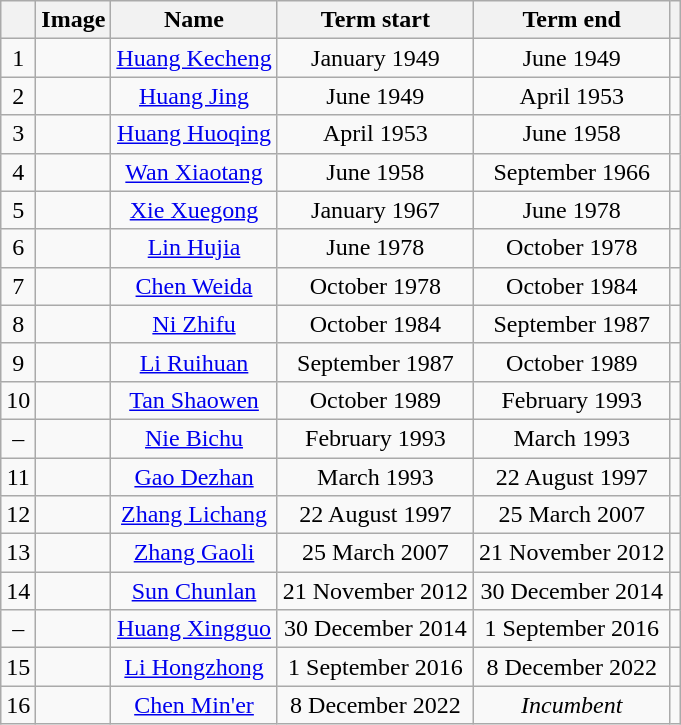<table class="wikitable" style="text-align:center">
<tr>
<th></th>
<th>Image</th>
<th>Name</th>
<th>Term start</th>
<th>Term end</th>
<th></th>
</tr>
<tr>
<td>1</td>
<td></td>
<td><a href='#'>Huang Kecheng</a></td>
<td>January 1949</td>
<td>June 1949</td>
<td></td>
</tr>
<tr>
<td>2</td>
<td></td>
<td><a href='#'>Huang Jing</a></td>
<td>June 1949</td>
<td>April 1953</td>
<td></td>
</tr>
<tr>
<td>3</td>
<td></td>
<td><a href='#'>Huang Huoqing</a></td>
<td>April 1953</td>
<td>June 1958</td>
<td></td>
</tr>
<tr>
<td>4</td>
<td></td>
<td><a href='#'>Wan Xiaotang</a></td>
<td>June 1958</td>
<td>September 1966</td>
<td></td>
</tr>
<tr>
<td>5</td>
<td></td>
<td><a href='#'>Xie Xuegong</a></td>
<td>January 1967</td>
<td>June 1978</td>
<td></td>
</tr>
<tr>
<td>6</td>
<td></td>
<td><a href='#'>Lin Hujia</a></td>
<td>June 1978</td>
<td>October 1978</td>
<td></td>
</tr>
<tr>
<td>7</td>
<td></td>
<td><a href='#'>Chen Weida</a></td>
<td>October 1978</td>
<td>October 1984</td>
<td></td>
</tr>
<tr>
<td>8</td>
<td></td>
<td><a href='#'>Ni Zhifu</a></td>
<td>October 1984</td>
<td>September 1987</td>
<td></td>
</tr>
<tr>
<td>9</td>
<td></td>
<td><a href='#'>Li Ruihuan</a></td>
<td>September 1987</td>
<td>October 1989</td>
<td></td>
</tr>
<tr>
<td>10</td>
<td></td>
<td><a href='#'>Tan Shaowen</a></td>
<td>October 1989</td>
<td>February 1993</td>
<td></td>
</tr>
<tr>
<td>–</td>
<td></td>
<td><a href='#'>Nie Bichu</a></td>
<td>February 1993</td>
<td>March 1993</td>
<td></td>
</tr>
<tr>
<td>11</td>
<td></td>
<td><a href='#'>Gao Dezhan</a></td>
<td>March 1993</td>
<td>22 August 1997</td>
<td></td>
</tr>
<tr>
<td>12</td>
<td></td>
<td><a href='#'>Zhang Lichang</a></td>
<td>22 August 1997</td>
<td>25 March 2007</td>
<td></td>
</tr>
<tr>
<td>13</td>
<td></td>
<td><a href='#'>Zhang Gaoli</a></td>
<td>25 March 2007</td>
<td>21 November 2012</td>
<td></td>
</tr>
<tr>
<td>14</td>
<td></td>
<td><a href='#'>Sun Chunlan</a></td>
<td>21 November 2012</td>
<td>30 December 2014</td>
<td></td>
</tr>
<tr>
<td>–</td>
<td></td>
<td><a href='#'>Huang Xingguo</a></td>
<td>30 December 2014</td>
<td>1 September 2016</td>
<td></td>
</tr>
<tr>
<td>15</td>
<td></td>
<td><a href='#'>Li Hongzhong</a></td>
<td>1 September 2016</td>
<td>8 December 2022</td>
<td></td>
</tr>
<tr>
<td>16</td>
<td></td>
<td><a href='#'>Chen Min'er</a></td>
<td>8 December 2022</td>
<td><em>Incumbent</em></td>
<td></td>
</tr>
</table>
